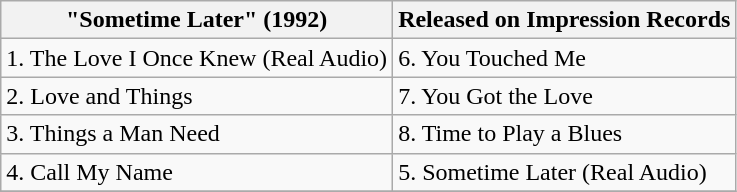<table class="wikitable" border="1">
<tr>
<th>"Sometime Later" (1992)</th>
<th>Released on Impression Records</th>
</tr>
<tr>
<td>1. The Love I Once Knew (Real Audio)</td>
<td>6. You Touched Me</td>
</tr>
<tr>
<td>2. Love and Things</td>
<td>7. You Got the Love</td>
</tr>
<tr>
<td>3. Things a Man Need</td>
<td>8. Time to Play a Blues</td>
</tr>
<tr>
<td>4. Call My Name</td>
<td>5. Sometime Later (Real Audio)</td>
</tr>
<tr>
</tr>
</table>
